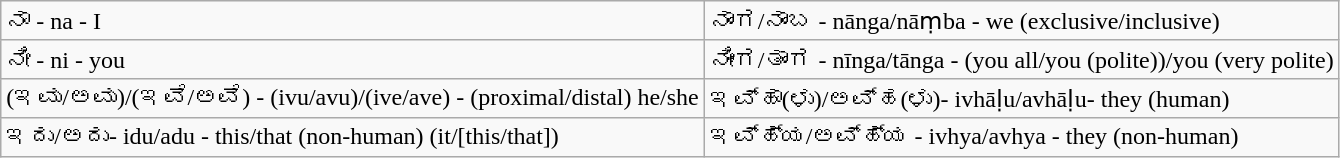<table class="wikitable">
<tr>
<td>ನಾ - na - I</td>
<td>ನಾಂಗ/ನಾಂಬ - nānga/nāṃba - we (exclusive/inclusive)</td>
</tr>
<tr>
<td>ನೀ - ni - you</td>
<td>ನೀಂಗ/ತಾಂಗ - nīnga/tānga - (you all/you (polite))/you (very polite)</td>
</tr>
<tr>
<td>(ಇವು/ಅವು)/(ಇವೆ/ಅವೆ) - (ivu/avu)/(ive/ave) - (proximal/distal) he/she</td>
<td>ಇವ್ಹಾ(ಳು)/ಅವ್ಹ(ಳು)- ivhāḷu/avhāḷu- they (human)</td>
</tr>
<tr>
<td>ಇದು/ಅದು- idu/adu - this/that (non-human) (it/[this/that])</td>
<td>ಇವ್ಹ್ಯ/ಅವ್ಹ್ಯ - ivhya/avhya - they (non-human)</td>
</tr>
</table>
